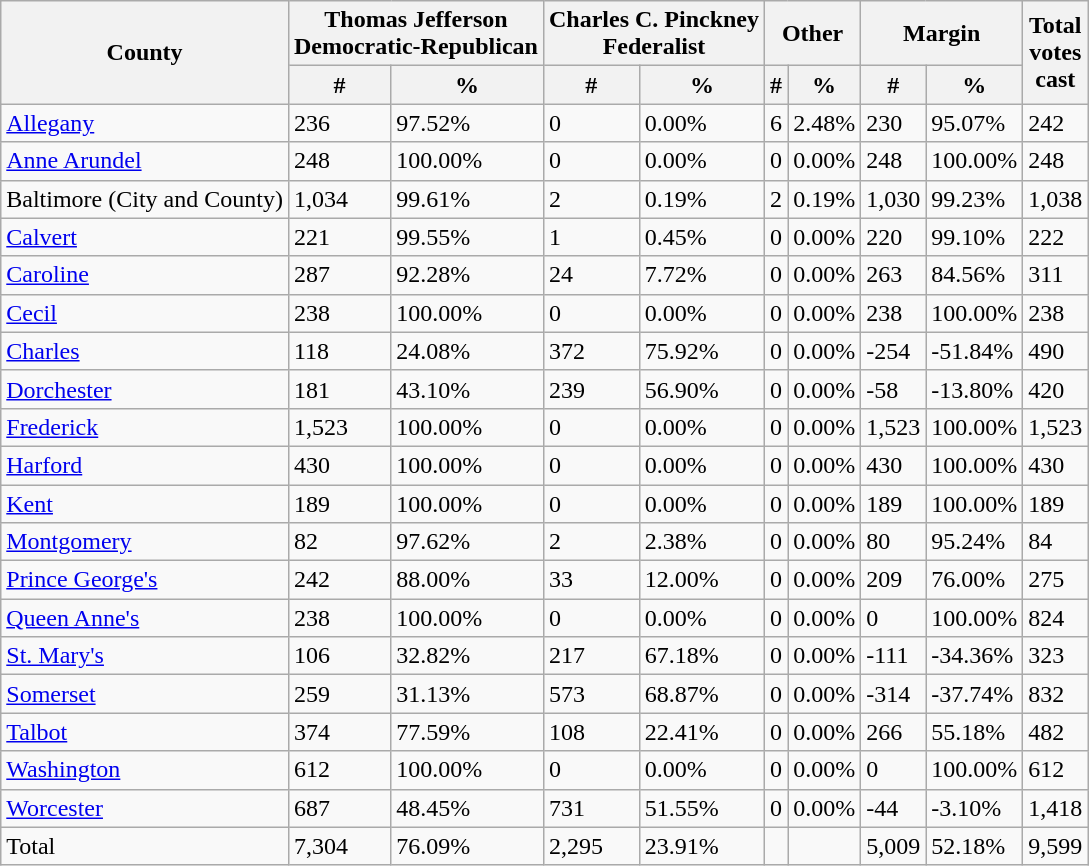<table class="wikitable sortable">
<tr>
<th rowspan="2">County</th>
<th colspan="2" >Thomas Jefferson<br>Democratic-Republican</th>
<th colspan="2" >Charles C. Pinckney<br>Federalist</th>
<th colspan="2" >Other</th>
<th colspan="2">Margin</th>
<th rowspan="2">Total<br>votes<br>cast</th>
</tr>
<tr>
<th>#</th>
<th>%</th>
<th>#</th>
<th>%</th>
<th>#</th>
<th>%</th>
<th>#</th>
<th>%</th>
</tr>
<tr>
<td><a href='#'>Allegany</a></td>
<td>236</td>
<td>97.52%</td>
<td>0</td>
<td>0.00%</td>
<td>6</td>
<td>2.48%</td>
<td>230</td>
<td>95.07%</td>
<td>242</td>
</tr>
<tr>
<td><a href='#'>Anne Arundel</a></td>
<td>248</td>
<td>100.00%</td>
<td>0</td>
<td>0.00%</td>
<td>0</td>
<td>0.00%</td>
<td>248</td>
<td>100.00%</td>
<td>248</td>
</tr>
<tr>
<td>Baltimore (City and County)</td>
<td>1,034</td>
<td>99.61%</td>
<td>2</td>
<td>0.19%</td>
<td>2</td>
<td>0.19%</td>
<td>1,030</td>
<td>99.23%</td>
<td>1,038</td>
</tr>
<tr>
<td><a href='#'>Calvert</a></td>
<td>221</td>
<td>99.55%</td>
<td>1</td>
<td>0.45%</td>
<td>0</td>
<td>0.00%</td>
<td>220</td>
<td>99.10%</td>
<td>222</td>
</tr>
<tr>
<td><a href='#'>Caroline</a></td>
<td>287</td>
<td>92.28%</td>
<td>24</td>
<td>7.72%</td>
<td>0</td>
<td>0.00%</td>
<td>263</td>
<td>84.56%</td>
<td>311</td>
</tr>
<tr>
<td><a href='#'>Cecil</a></td>
<td>238</td>
<td>100.00%</td>
<td>0</td>
<td>0.00%</td>
<td>0</td>
<td>0.00%</td>
<td>238</td>
<td>100.00%</td>
<td>238</td>
</tr>
<tr>
<td><a href='#'>Charles</a></td>
<td>118</td>
<td>24.08%</td>
<td>372</td>
<td>75.92%</td>
<td>0</td>
<td>0.00%</td>
<td>-254</td>
<td>-51.84%</td>
<td>490</td>
</tr>
<tr>
<td><a href='#'>Dorchester</a></td>
<td>181</td>
<td>43.10%</td>
<td>239</td>
<td>56.90%</td>
<td>0</td>
<td>0.00%</td>
<td>-58</td>
<td>-13.80%</td>
<td>420</td>
</tr>
<tr>
<td><a href='#'>Frederick</a></td>
<td>1,523</td>
<td>100.00%</td>
<td>0</td>
<td>0.00%</td>
<td>0</td>
<td>0.00%</td>
<td>1,523</td>
<td>100.00%</td>
<td>1,523</td>
</tr>
<tr>
<td><a href='#'>Harford</a></td>
<td>430</td>
<td>100.00%</td>
<td>0</td>
<td>0.00%</td>
<td>0</td>
<td>0.00%</td>
<td>430</td>
<td>100.00%</td>
<td>430</td>
</tr>
<tr>
<td><a href='#'>Kent</a></td>
<td>189</td>
<td>100.00%</td>
<td>0</td>
<td>0.00%</td>
<td>0</td>
<td>0.00%</td>
<td>189</td>
<td>100.00%</td>
<td>189</td>
</tr>
<tr>
<td><a href='#'>Montgomery</a></td>
<td>82</td>
<td>97.62%</td>
<td>2</td>
<td>2.38%</td>
<td>0</td>
<td>0.00%</td>
<td>80</td>
<td>95.24%</td>
<td>84</td>
</tr>
<tr>
<td><a href='#'>Prince George's</a></td>
<td>242</td>
<td>88.00%</td>
<td>33</td>
<td>12.00%</td>
<td>0</td>
<td>0.00%</td>
<td>209</td>
<td>76.00%</td>
<td>275</td>
</tr>
<tr>
<td><a href='#'>Queen Anne's</a></td>
<td>238</td>
<td>100.00%</td>
<td>0</td>
<td>0.00%</td>
<td>0</td>
<td>0.00%</td>
<td>0</td>
<td>100.00%</td>
<td>824</td>
</tr>
<tr>
<td><a href='#'>St. Mary's</a></td>
<td>106</td>
<td>32.82%</td>
<td>217</td>
<td>67.18%</td>
<td>0</td>
<td>0.00%</td>
<td>-111</td>
<td>-34.36%</td>
<td>323</td>
</tr>
<tr>
<td><a href='#'>Somerset</a></td>
<td>259</td>
<td>31.13%</td>
<td>573</td>
<td>68.87%</td>
<td>0</td>
<td>0.00%</td>
<td>-314</td>
<td>-37.74%</td>
<td>832</td>
</tr>
<tr>
<td><a href='#'>Talbot</a></td>
<td>374</td>
<td>77.59%</td>
<td>108</td>
<td>22.41%</td>
<td>0</td>
<td>0.00%</td>
<td>266</td>
<td>55.18%</td>
<td>482</td>
</tr>
<tr>
<td><a href='#'>Washington</a></td>
<td>612</td>
<td>100.00%</td>
<td>0</td>
<td>0.00%</td>
<td>0</td>
<td>0.00%</td>
<td>0</td>
<td>100.00%</td>
<td>612</td>
</tr>
<tr>
<td><a href='#'>Worcester</a></td>
<td>687</td>
<td>48.45%</td>
<td>731</td>
<td>51.55%</td>
<td>0</td>
<td>0.00%</td>
<td>-44</td>
<td>-3.10%</td>
<td>1,418</td>
</tr>
<tr>
<td>Total</td>
<td>7,304</td>
<td>76.09%</td>
<td>2,295</td>
<td>23.91%</td>
<td></td>
<td></td>
<td>5,009</td>
<td>52.18%</td>
<td>9,599</td>
</tr>
</table>
